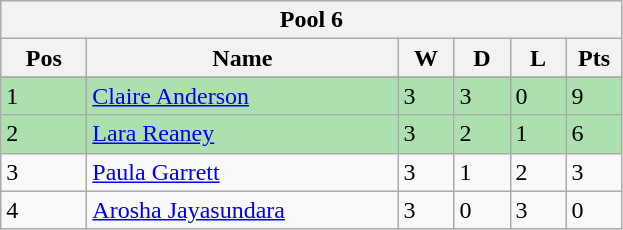<table class="wikitable">
<tr>
<th colspan="6">Pool 6</th>
</tr>
<tr>
<th width=50>Pos</th>
<th width=200>Name</th>
<th width=30>W</th>
<th width=30>D</th>
<th width=30>L</th>
<th width=30>Pts</th>
</tr>
<tr>
</tr>
<tr style="background:#ACE1AF;">
<td>1</td>
<td> <a href='#'>Claire Anderson</a></td>
<td>3</td>
<td>3</td>
<td>0</td>
<td>9</td>
</tr>
<tr style="background:#ACE1AF;">
<td>2</td>
<td> <a href='#'>Lara Reaney</a></td>
<td>3</td>
<td>2</td>
<td>1</td>
<td>6</td>
</tr>
<tr>
<td>3</td>
<td> <a href='#'>Paula Garrett</a></td>
<td>3</td>
<td>1</td>
<td>2</td>
<td>3</td>
</tr>
<tr>
<td>4</td>
<td> <a href='#'>Arosha Jayasundara</a></td>
<td>3</td>
<td>0</td>
<td>3</td>
<td>0</td>
</tr>
</table>
